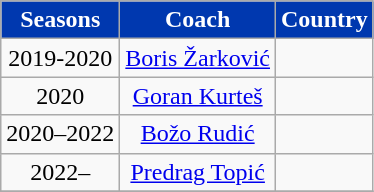<table class="wikitable" style="text-align: center">
<tr>
<th style="color:#FFFFFF; background:#0038af">Seasons</th>
<th style="color:#FFFFFF; background:#0038af">Coach</th>
<th style="color:#FFFFFF; background:#0038af">Country</th>
</tr>
<tr>
<td style="text-align: center">2019-2020</td>
<td style="text-align: center"><a href='#'>Boris Žarković</a></td>
<td style="text-align: center"></td>
</tr>
<tr>
<td style="text-align: center">2020</td>
<td style="text-align: center"><a href='#'>Goran Kurteš</a></td>
<td style="text-align: center"></td>
</tr>
<tr>
<td style="text-align: center">2020–2022</td>
<td style="text-align: center"><a href='#'>Božo Rudić</a></td>
<td style="text-align: center"></td>
</tr>
<tr>
<td style="text-align: center">2022–</td>
<td style="text-align: center"><a href='#'>Predrag Topić</a></td>
<td style="text-align: center"></td>
</tr>
<tr>
</tr>
</table>
